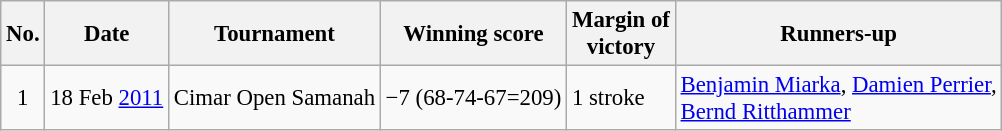<table class="wikitable" style="font-size:95%;">
<tr>
<th>No.</th>
<th>Date</th>
<th>Tournament</th>
<th>Winning score</th>
<th>Margin of<br>victory</th>
<th>Runners-up</th>
</tr>
<tr>
<td align=center>1</td>
<td align=right>18 Feb <a href='#'>2011</a></td>
<td>Cimar Open Samanah</td>
<td>−7 (68-74-67=209)</td>
<td>1 stroke</td>
<td> <a href='#'>Benjamin Miarka</a>,  <a href='#'>Damien Perrier</a>,<br> <a href='#'>Bernd Ritthammer</a></td>
</tr>
</table>
